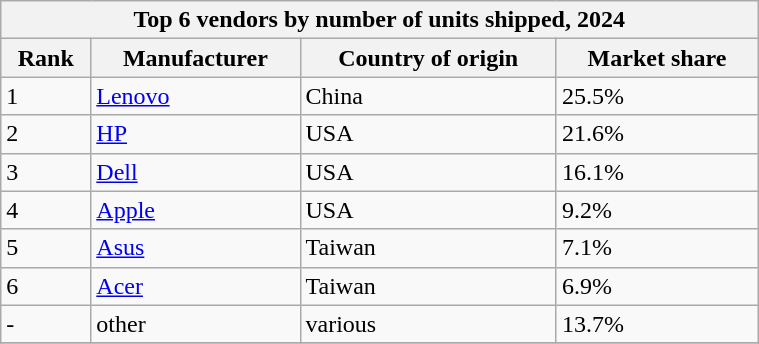<table class="wikitable" style="width:40%;">
<tr>
<th colspan="4">Top 6 vendors by number of units shipped, 2024</th>
</tr>
<tr>
<th>Rank</th>
<th>Manufacturer</th>
<th>Country of origin</th>
<th>Market share</th>
</tr>
<tr>
<td>1</td>
<td><a href='#'>Lenovo</a></td>
<td>China</td>
<td>25.5%</td>
</tr>
<tr>
<td>2</td>
<td><a href='#'>HP</a></td>
<td>USA</td>
<td>21.6%</td>
</tr>
<tr>
<td>3</td>
<td><a href='#'>Dell</a></td>
<td>USA</td>
<td>16.1%</td>
</tr>
<tr>
<td>4</td>
<td><a href='#'>Apple</a></td>
<td>USA</td>
<td>9.2%</td>
</tr>
<tr>
<td>5</td>
<td><a href='#'>Asus</a></td>
<td>Taiwan</td>
<td>7.1%</td>
</tr>
<tr>
<td>6</td>
<td><a href='#'>Acer</a></td>
<td>Taiwan</td>
<td>6.9%</td>
</tr>
<tr>
<td>-</td>
<td>other</td>
<td>various</td>
<td>13.7%</td>
</tr>
<tr>
</tr>
</table>
